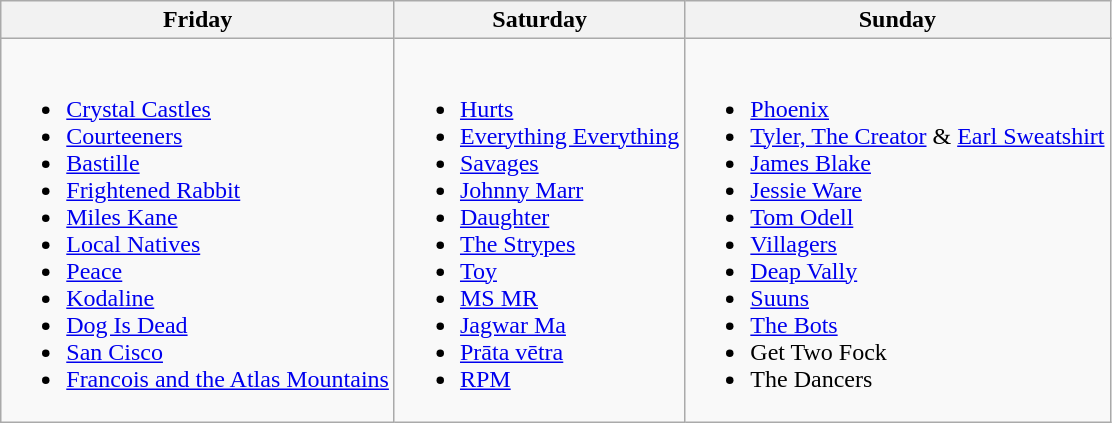<table class="wikitable">
<tr>
<th>Friday</th>
<th>Saturday</th>
<th>Sunday</th>
</tr>
<tr valign="top">
<td><br><ul><li><a href='#'>Crystal Castles</a></li><li><a href='#'>Courteeners</a></li><li><a href='#'>Bastille</a></li><li><a href='#'>Frightened Rabbit</a></li><li><a href='#'>Miles Kane</a></li><li><a href='#'>Local Natives</a></li><li><a href='#'>Peace</a></li><li><a href='#'>Kodaline</a></li><li><a href='#'>Dog Is Dead</a></li><li><a href='#'>San Cisco</a></li><li><a href='#'>Francois and the Atlas Mountains</a></li></ul></td>
<td><br><ul><li><a href='#'>Hurts</a></li><li><a href='#'>Everything Everything</a></li><li><a href='#'>Savages</a></li><li><a href='#'>Johnny Marr</a></li><li><a href='#'>Daughter</a></li><li><a href='#'>The Strypes</a></li><li><a href='#'>Toy</a></li><li><a href='#'>MS MR</a></li><li><a href='#'>Jagwar Ma</a></li><li><a href='#'>Prāta vētra</a></li><li><a href='#'>RPM</a></li></ul></td>
<td><br><ul><li><a href='#'>Phoenix</a></li><li><a href='#'>Tyler, The Creator</a> & <a href='#'>Earl Sweatshirt</a></li><li><a href='#'>James Blake</a></li><li><a href='#'>Jessie Ware</a></li><li><a href='#'>Tom Odell</a></li><li><a href='#'>Villagers</a></li><li><a href='#'>Deap Vally</a></li><li><a href='#'>Suuns</a></li><li><a href='#'>The Bots</a></li><li>Get Two Fock</li><li>The Dancers</li></ul></td>
</tr>
</table>
